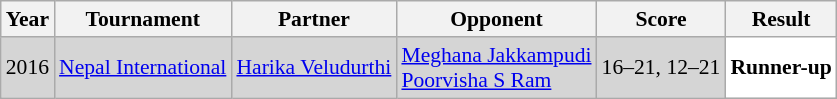<table class="sortable wikitable" style="font-size: 90%;">
<tr>
<th>Year</th>
<th>Tournament</th>
<th>Partner</th>
<th>Opponent</th>
<th>Score</th>
<th>Result</th>
</tr>
<tr style="background:#D5D5D5">
<td align="center">2016</td>
<td align="left"><a href='#'>Nepal International</a></td>
<td align="left"> <a href='#'>Harika Veludurthi</a></td>
<td align="left"> <a href='#'>Meghana Jakkampudi</a> <br>  <a href='#'>Poorvisha S Ram</a></td>
<td align="left">16–21, 12–21</td>
<td style="text-align:left; background:white"> <strong>Runner-up</strong></td>
</tr>
</table>
